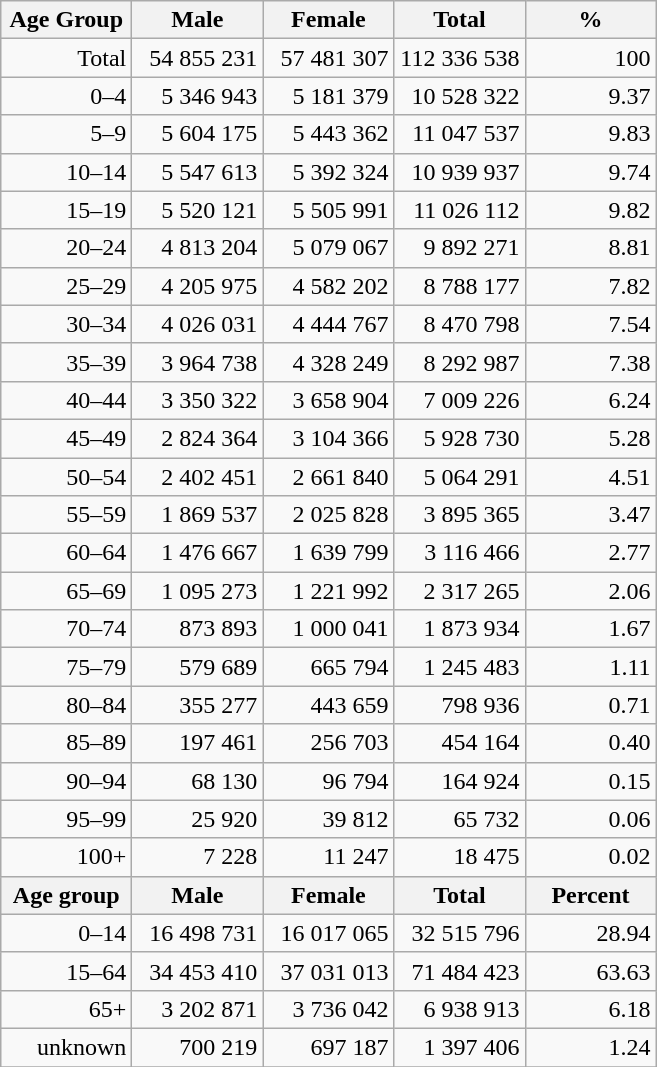<table class="wikitable">
<tr>
<th width="80pt">Age Group</th>
<th width="80pt">Male</th>
<th width="80pt">Female</th>
<th width="80pt">Total</th>
<th width="80pt">%</th>
</tr>
<tr>
<td align="right">Total</td>
<td align="right">54 855 231</td>
<td align="right">57 481 307</td>
<td align="right">112 336 538</td>
<td align="right">100</td>
</tr>
<tr>
<td align="right">0–4</td>
<td align="right">5 346 943</td>
<td align="right">5 181 379</td>
<td align="right">10 528 322</td>
<td align="right">9.37</td>
</tr>
<tr>
<td align="right">5–9</td>
<td align="right">5 604 175</td>
<td align="right">5 443 362</td>
<td align="right">11 047 537</td>
<td align="right">9.83</td>
</tr>
<tr>
<td align="right">10–14</td>
<td align="right">5 547 613</td>
<td align="right">5 392 324</td>
<td align="right">10 939 937</td>
<td align="right">9.74</td>
</tr>
<tr>
<td align="right">15–19</td>
<td align="right">5 520 121</td>
<td align="right">5 505 991</td>
<td align="right">11 026 112</td>
<td align="right">9.82</td>
</tr>
<tr>
<td align="right">20–24</td>
<td align="right">4 813 204</td>
<td align="right">5 079 067</td>
<td align="right">9 892 271</td>
<td align="right">8.81</td>
</tr>
<tr>
<td align="right">25–29</td>
<td align="right">4 205 975</td>
<td align="right">4 582 202</td>
<td align="right">8 788 177</td>
<td align="right">7.82</td>
</tr>
<tr>
<td align="right">30–34</td>
<td align="right">4 026 031</td>
<td align="right">4 444 767</td>
<td align="right">8 470 798</td>
<td align="right">7.54</td>
</tr>
<tr>
<td align="right">35–39</td>
<td align="right">3 964 738</td>
<td align="right">4 328 249</td>
<td align="right">8 292 987</td>
<td align="right">7.38</td>
</tr>
<tr>
<td align="right">40–44</td>
<td align="right">3 350 322</td>
<td align="right">3 658 904</td>
<td align="right">7 009 226</td>
<td align="right">6.24</td>
</tr>
<tr>
<td align="right">45–49</td>
<td align="right">2 824 364</td>
<td align="right">3 104 366</td>
<td align="right">5 928 730</td>
<td align="right">5.28</td>
</tr>
<tr>
<td align="right">50–54</td>
<td align="right">2 402 451</td>
<td align="right">2 661 840</td>
<td align="right">5 064 291</td>
<td align="right">4.51</td>
</tr>
<tr>
<td align="right">55–59</td>
<td align="right">1 869 537</td>
<td align="right">2 025 828</td>
<td align="right">3 895 365</td>
<td align="right">3.47</td>
</tr>
<tr>
<td align="right">60–64</td>
<td align="right">1 476 667</td>
<td align="right">1 639 799</td>
<td align="right">3 116 466</td>
<td align="right">2.77</td>
</tr>
<tr>
<td align="right">65–69</td>
<td align="right">1 095 273</td>
<td align="right">1 221 992</td>
<td align="right">2 317 265</td>
<td align="right">2.06</td>
</tr>
<tr>
<td align="right">70–74</td>
<td align="right">873 893</td>
<td align="right">1 000 041</td>
<td align="right">1 873 934</td>
<td align="right">1.67</td>
</tr>
<tr>
<td align="right">75–79</td>
<td align="right">579 689</td>
<td align="right">665 794</td>
<td align="right">1 245 483</td>
<td align="right">1.11</td>
</tr>
<tr>
<td align="right">80–84</td>
<td align="right">355 277</td>
<td align="right">443 659</td>
<td align="right">798 936</td>
<td align="right">0.71</td>
</tr>
<tr>
<td align="right">85–89</td>
<td align="right">197 461</td>
<td align="right">256 703</td>
<td align="right">454 164</td>
<td align="right">0.40</td>
</tr>
<tr>
<td align="right">90–94</td>
<td align="right">68 130</td>
<td align="right">96 794</td>
<td align="right">164 924</td>
<td align="right">0.15</td>
</tr>
<tr>
<td align="right">95–99</td>
<td align="right">25 920</td>
<td align="right">39 812</td>
<td align="right">65 732</td>
<td align="right">0.06</td>
</tr>
<tr>
<td align="right">100+</td>
<td align="right">7 228</td>
<td align="right">11 247</td>
<td align="right">18 475</td>
<td align="right">0.02</td>
</tr>
<tr>
<th width="50">Age group</th>
<th width="80pt">Male</th>
<th width="80">Female</th>
<th width="80">Total</th>
<th width="50">Percent</th>
</tr>
<tr>
<td align="right">0–14</td>
<td align="right">16 498 731</td>
<td align="right">16 017 065</td>
<td align="right">32 515 796</td>
<td align="right">28.94</td>
</tr>
<tr>
<td align="right">15–64</td>
<td align="right">34 453 410</td>
<td align="right">37 031 013</td>
<td align="right">71 484 423</td>
<td align="right">63.63</td>
</tr>
<tr>
<td align="right">65+</td>
<td align="right">3 202 871</td>
<td align="right">3 736 042</td>
<td align="right">6 938 913</td>
<td align="right">6.18</td>
</tr>
<tr>
<td align="right">unknown</td>
<td align="right">700 219</td>
<td align="right">697 187</td>
<td align="right">1 397 406</td>
<td align="right">1.24</td>
</tr>
<tr>
</tr>
</table>
